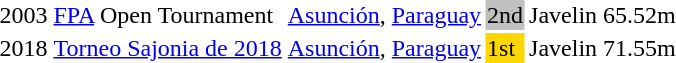<table>
<tr>
<td>2003</td>
<td><a href='#'>FPA</a> Open Tournament</td>
<td><a href='#'>Asunción</a>, <a href='#'>Paraguay</a></td>
<td bgcolor="silver">2nd</td>
<td>Javelin</td>
<td>65.52m</td>
</tr>
<tr>
<td>2018</td>
<td><a href='#'>Torneo Sajonia de 2018</a></td>
<td><a href='#'>Asunción</a>, <a href='#'>Paraguay</a></td>
<td bgcolor=gold>1st</td>
<td>Javelin</td>
<td>71.55m</td>
</tr>
</table>
